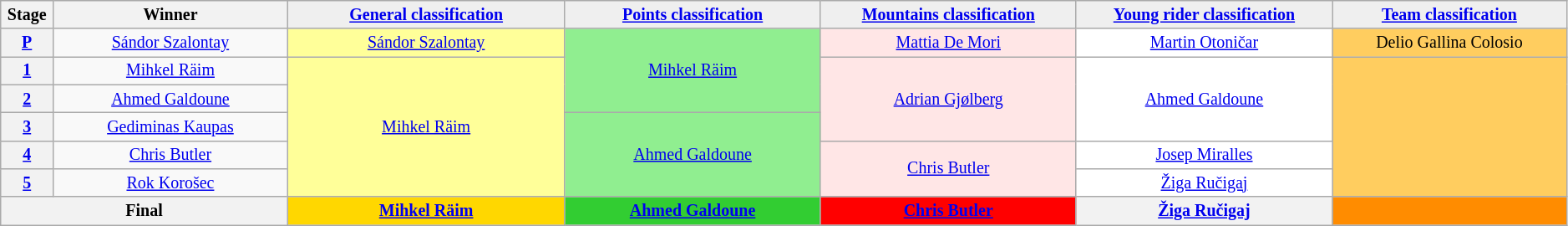<table class="wikitable" style="text-align: center; font-size:smaller;">
<tr style="background:#efefef;">
<th style="width:1%;">Stage</th>
<th style="width:11%;">Winner</th>
<th style="background:#efefef; width:13%;"><a href='#'>General classification</a><br></th>
<th style="background:#efefef; width:12%;"><a href='#'>Points classification</a><br></th>
<th style="background:#efefef; width:12%;"><a href='#'>Mountains classification</a><br></th>
<th style="background:#efefef; width:12%;"><a href='#'>Young rider classification</a><br></th>
<th style="background:#efefef; width:11%;"><a href='#'>Team classification</a></th>
</tr>
<tr>
<th><a href='#'>P</a></th>
<td><a href='#'>Sándor Szalontay</a></td>
<td style="background:#FFFF99;"><a href='#'>Sándor Szalontay</a></td>
<td style="background:lightgreen;" rowspan=3><a href='#'>Mihkel Räim</a></td>
<td style="background:#FFE6E6;"><a href='#'>Mattia De Mori</a></td>
<td style="background:white;"><a href='#'>Martin Otoničar</a></td>
<td style="background:#FFCD5F;">Delio Gallina Colosio</td>
</tr>
<tr>
<th><a href='#'>1</a></th>
<td><a href='#'>Mihkel Räim</a></td>
<td style="background:#FFFF99;" rowspan=5><a href='#'>Mihkel Räim</a></td>
<td style="background:#FFE6E6;" rowspan=3><a href='#'>Adrian Gjølberg</a></td>
<td style="background:white;" rowspan=3><a href='#'>Ahmed Galdoune</a></td>
<td style="background:#FFCD5F;" rowspan=5></td>
</tr>
<tr>
<th><a href='#'>2</a></th>
<td><a href='#'>Ahmed Galdoune</a></td>
</tr>
<tr>
<th><a href='#'>3</a></th>
<td><a href='#'>Gediminas Kaupas</a></td>
<td style="background:lightgreen;" rowspan=3><a href='#'>Ahmed Galdoune</a></td>
</tr>
<tr>
<th><a href='#'>4</a></th>
<td><a href='#'>Chris Butler</a></td>
<td style="background:#FFE6E6;" rowspan=2><a href='#'>Chris Butler</a></td>
<td style="background:white;"><a href='#'>Josep Miralles</a></td>
</tr>
<tr>
<th><a href='#'>5</a></th>
<td><a href='#'>Rok Korošec</a></td>
<td style="background:white;"><a href='#'>Žiga Ručigaj</a></td>
</tr>
<tr>
<th colspan=2>Final</th>
<th style="background:gold;"><a href='#'>Mihkel Räim</a></th>
<th style="background:limegreen;"><a href='#'>Ahmed Galdoune</a></th>
<th style="background:#f00;"><a href='#'>Chris Butler</a></th>
<th style="background:offwhite;"><a href='#'>Žiga Ručigaj</a></th>
<th style="background:#FF8C00;"></th>
</tr>
</table>
